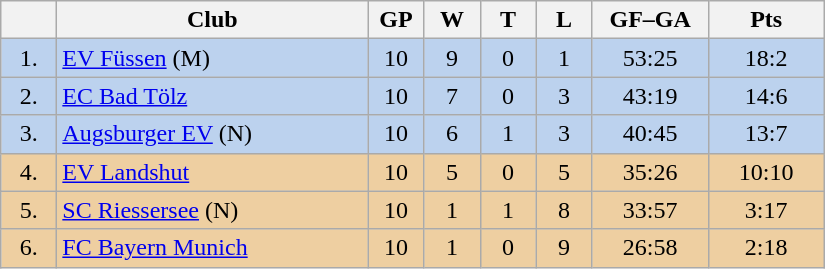<table class="wikitable">
<tr>
<th width="30"></th>
<th width="200">Club</th>
<th width="30">GP</th>
<th width="30">W</th>
<th width="30">T</th>
<th width="30">L</th>
<th width="70">GF–GA</th>
<th width="70">Pts</th>
</tr>
<tr bgcolor="#BCD2EE" align="center">
<td>1.</td>
<td align="left"><a href='#'>EV Füssen</a> (M)</td>
<td>10</td>
<td>9</td>
<td>0</td>
<td>1</td>
<td>53:25</td>
<td>18:2</td>
</tr>
<tr bgcolor=#BCD2EE align="center">
<td>2.</td>
<td align="left"><a href='#'>EC Bad Tölz</a></td>
<td>10</td>
<td>7</td>
<td>0</td>
<td>3</td>
<td>43:19</td>
<td>14:6</td>
</tr>
<tr bgcolor=#BCD2EE align="center">
<td>3.</td>
<td align="left"><a href='#'>Augsburger EV</a> (N)</td>
<td>10</td>
<td>6</td>
<td>1</td>
<td>3</td>
<td>40:45</td>
<td>13:7</td>
</tr>
<tr bgcolor=#EECFA1 align="center">
<td>4.</td>
<td align="left"><a href='#'>EV Landshut</a></td>
<td>10</td>
<td>5</td>
<td>0</td>
<td>5</td>
<td>35:26</td>
<td>10:10</td>
</tr>
<tr bgcolor=#EECFA1 align="center">
<td>5.</td>
<td align="left"><a href='#'>SC Riessersee</a> (N)</td>
<td>10</td>
<td>1</td>
<td>1</td>
<td>8</td>
<td>33:57</td>
<td>3:17</td>
</tr>
<tr bgcolor=#EECFA1 align="center">
<td>6.</td>
<td align="left"><a href='#'>FC Bayern Munich</a></td>
<td>10</td>
<td>1</td>
<td>0</td>
<td>9</td>
<td>26:58</td>
<td>2:18</td>
</tr>
</table>
